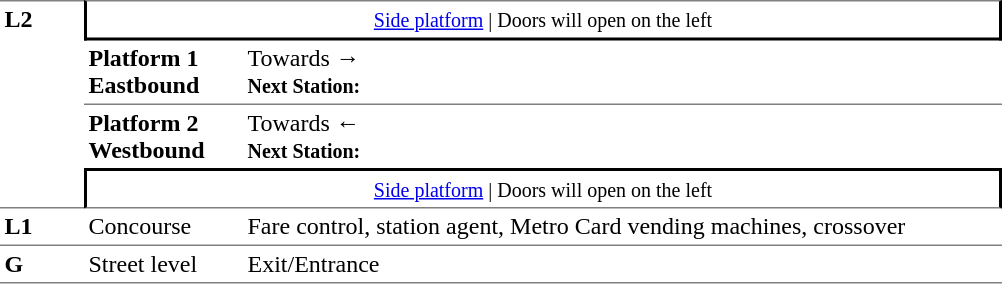<table table border=0 cellspacing=0 cellpadding=3>
<tr>
<td style="border-top:solid 1px grey;border-bottom:solid 1px grey;" width=50 rowspan=4 valign=top><strong>L2</strong></td>
<td style="border-top:solid 1px grey;border-right:solid 2px black;border-left:solid 2px black;border-bottom:solid 2px black;text-align:center;" colspan=2><small><a href='#'>Side platform</a> | Doors will open on the left </small></td>
</tr>
<tr>
<td style="border-bottom:solid 1px grey;" width=100><span><strong>Platform 1</strong><br><strong>Eastbound</strong></span></td>
<td style="border-bottom:solid 1px grey;" width=500>Towards → <br><small><strong>Next Station:</strong> </small></td>
</tr>
<tr>
<td><span><strong>Platform 2</strong><br><strong>Westbound</strong></span></td>
<td><span></span>Towards ← <br><small><strong>Next Station:</strong> </small></td>
</tr>
<tr>
<td style="border-top:solid 2px black;border-right:solid 2px black;border-left:solid 2px black;border-bottom:solid 1px grey;text-align:center;" colspan=2><small><a href='#'>Side platform</a> | Doors will open on the left </small></td>
</tr>
<tr>
<td valign=top><strong>L1</strong></td>
<td valign=top>Concourse</td>
<td valign=top>Fare control, station agent, Metro Card vending machines, crossover</td>
</tr>
<tr>
<td style="border-bottom:solid 1px grey;border-top:solid 1px grey;" width=50 valign=top><strong>G</strong></td>
<td style="border-top:solid 1px grey;border-bottom:solid 1px grey;" width=100 valign=top>Street level</td>
<td style="border-top:solid 1px grey;border-bottom:solid 1px grey;" width=500 valign=top>Exit/Entrance</td>
</tr>
</table>
